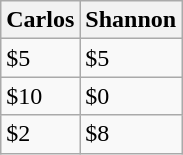<table class="wikitable">
<tr>
<th>Carlos</th>
<th>Shannon</th>
</tr>
<tr>
<td>$5</td>
<td>$5</td>
</tr>
<tr>
<td>$10</td>
<td>$0</td>
</tr>
<tr>
<td>$2</td>
<td>$8</td>
</tr>
</table>
